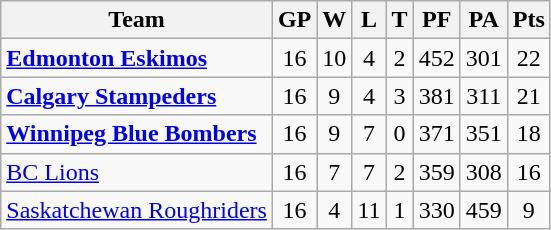<table class="wikitable" style="float:left; margin-right:1em">
<tr>
<th>Team</th>
<th>GP</th>
<th>W</th>
<th>L</th>
<th>T</th>
<th>PF</th>
<th>PA</th>
<th>Pts</th>
</tr>
<tr align="center">
<td align="left"><strong><a href='#'>Edmonton Eskimos</a></strong></td>
<td>16</td>
<td>10</td>
<td>4</td>
<td>2</td>
<td>452</td>
<td>301</td>
<td>22</td>
</tr>
<tr align="center">
<td align="left"><strong><a href='#'>Calgary Stampeders</a></strong></td>
<td>16</td>
<td>9</td>
<td>4</td>
<td>3</td>
<td>381</td>
<td>311</td>
<td>21</td>
</tr>
<tr align="center">
<td align="left"><strong><a href='#'>Winnipeg Blue Bombers</a></strong></td>
<td>16</td>
<td>9</td>
<td>7</td>
<td>0</td>
<td>371</td>
<td>351</td>
<td>18</td>
</tr>
<tr align="center">
<td align="left"><a href='#'>BC Lions</a></td>
<td>16</td>
<td>7</td>
<td>7</td>
<td>2</td>
<td>359</td>
<td>308</td>
<td>16</td>
</tr>
<tr align="center">
<td align="left"><a href='#'>Saskatchewan Roughriders</a></td>
<td>16</td>
<td>4</td>
<td>11</td>
<td>1</td>
<td>330</td>
<td>459</td>
<td>9</td>
</tr>
</table>
